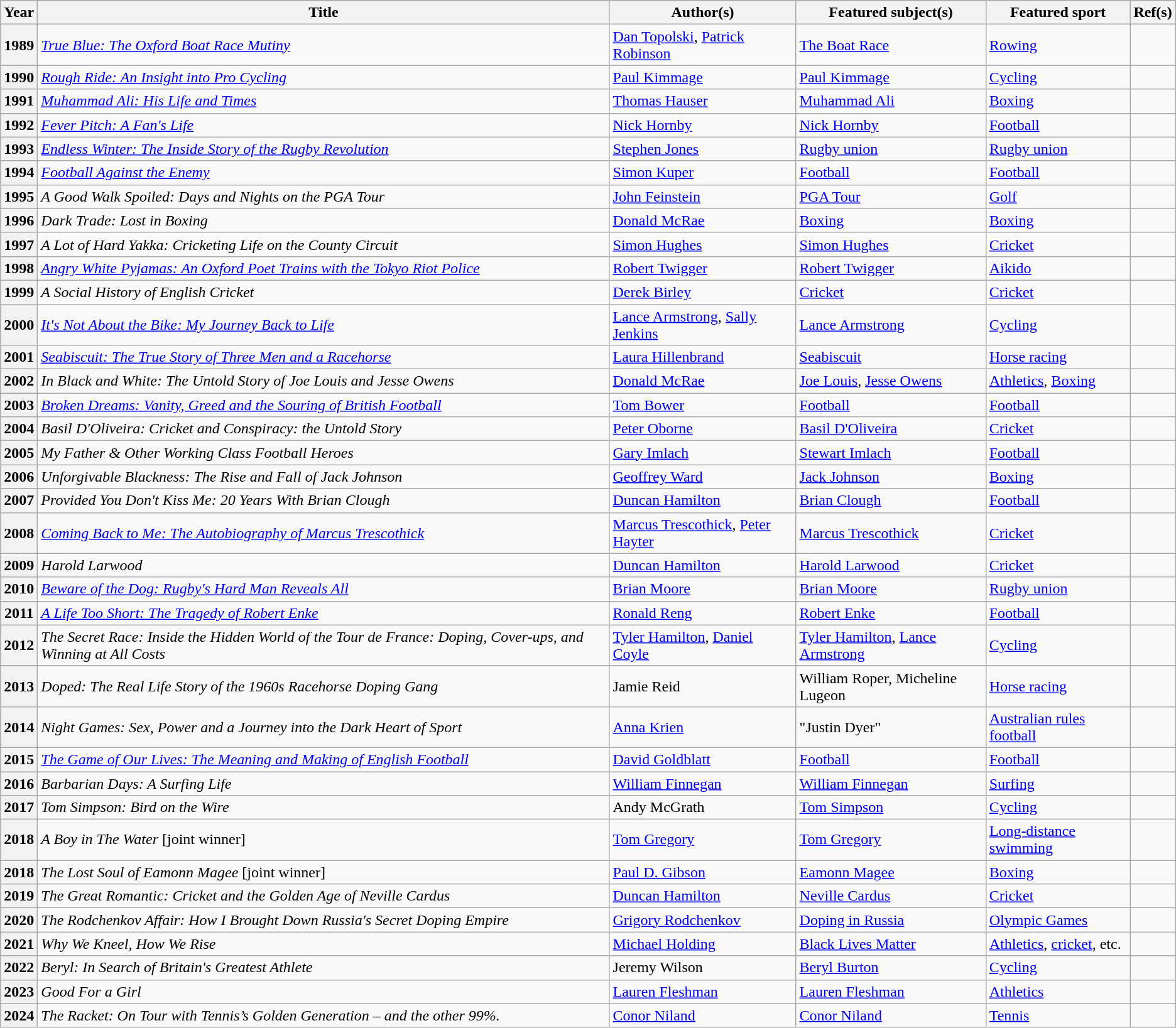<table class="wikitable sortable">
<tr>
<th scope="col">Year</th>
<th scope="col">Title</th>
<th scope="col">Author(s)</th>
<th scope="col">Featured subject(s)</th>
<th scope="col">Featured sport</th>
<th class="unsortable" scope="col" align="center">Ref(s)</th>
</tr>
<tr>
<th scope="row">1989</th>
<td><em><a href='#'>True Blue: The Oxford Boat Race Mutiny</a></em></td>
<td><a href='#'>Dan Topolski</a>, <a href='#'>Patrick Robinson</a></td>
<td><a href='#'>The Boat Race</a></td>
<td><a href='#'>Rowing</a></td>
<td></td>
</tr>
<tr>
<th scope="row">1990</th>
<td><em><a href='#'>Rough Ride: An Insight into Pro Cycling</a></em></td>
<td><a href='#'>Paul Kimmage</a></td>
<td><a href='#'>Paul Kimmage</a></td>
<td><a href='#'>Cycling</a></td>
<td></td>
</tr>
<tr>
<th scope="row">1991</th>
<td><em><a href='#'>Muhammad Ali: His Life and Times</a></em></td>
<td><a href='#'>Thomas Hauser</a></td>
<td><a href='#'>Muhammad Ali</a></td>
<td><a href='#'>Boxing</a></td>
<td></td>
</tr>
<tr>
<th scope="row">1992</th>
<td><em><a href='#'>Fever Pitch: A Fan's Life</a></em></td>
<td><a href='#'>Nick Hornby</a></td>
<td><a href='#'>Nick Hornby</a></td>
<td><a href='#'>Football</a></td>
<td></td>
</tr>
<tr>
<th scope="row">1993</th>
<td><em><a href='#'>Endless Winter: The Inside Story of the Rugby Revolution</a></em></td>
<td><a href='#'>Stephen Jones</a></td>
<td><a href='#'>Rugby union</a></td>
<td><a href='#'>Rugby union</a></td>
<td></td>
</tr>
<tr>
<th scope="row">1994</th>
<td><em><a href='#'>Football Against the Enemy</a></em></td>
<td><a href='#'>Simon Kuper</a></td>
<td><a href='#'>Football</a></td>
<td><a href='#'>Football</a></td>
<td></td>
</tr>
<tr>
<th scope="row">1995</th>
<td><em>A Good Walk Spoiled: Days and Nights on the PGA Tour</em></td>
<td><a href='#'>John Feinstein</a></td>
<td><a href='#'>PGA Tour</a></td>
<td><a href='#'>Golf</a></td>
<td></td>
</tr>
<tr>
<th scope="row">1996</th>
<td><em>Dark Trade: Lost in Boxing</em></td>
<td><a href='#'>Donald McRae</a></td>
<td><a href='#'>Boxing</a></td>
<td><a href='#'>Boxing</a></td>
<td></td>
</tr>
<tr>
<th scope="row">1997</th>
<td><em>A Lot of Hard Yakka: Cricketing Life on the County Circuit</em></td>
<td><a href='#'>Simon Hughes</a></td>
<td><a href='#'>Simon Hughes</a></td>
<td><a href='#'>Cricket</a></td>
<td></td>
</tr>
<tr>
<th scope="row">1998</th>
<td><em><a href='#'>Angry White Pyjamas: An Oxford Poet Trains with the Tokyo Riot Police</a></em></td>
<td><a href='#'>Robert Twigger</a></td>
<td><a href='#'>Robert Twigger</a></td>
<td><a href='#'>Aikido</a></td>
<td></td>
</tr>
<tr>
<th scope="row">1999</th>
<td><em>A Social History of English Cricket</em></td>
<td><a href='#'>Derek Birley</a></td>
<td><a href='#'>Cricket</a></td>
<td><a href='#'>Cricket</a></td>
<td></td>
</tr>
<tr>
<th scope="row">2000</th>
<td><em><a href='#'>It's Not About the Bike: My Journey Back to Life</a></em></td>
<td><a href='#'>Lance Armstrong</a>, <a href='#'>Sally Jenkins</a></td>
<td><a href='#'>Lance Armstrong</a></td>
<td><a href='#'>Cycling</a></td>
<td></td>
</tr>
<tr>
<th scope="row">2001</th>
<td><em><a href='#'>Seabiscuit: The True Story of Three Men and a Racehorse</a></em></td>
<td><a href='#'>Laura Hillenbrand</a></td>
<td><a href='#'>Seabiscuit</a></td>
<td><a href='#'>Horse racing</a></td>
<td></td>
</tr>
<tr>
<th scope="row">2002</th>
<td><em>In Black and White: The Untold Story of Joe Louis and Jesse Owens</em></td>
<td><a href='#'>Donald McRae</a></td>
<td><a href='#'>Joe Louis</a>, <a href='#'>Jesse Owens</a></td>
<td><a href='#'>Athletics</a>, <a href='#'>Boxing</a></td>
<td></td>
</tr>
<tr>
<th scope="row">2003</th>
<td><em><a href='#'>Broken Dreams: Vanity, Greed and the Souring of British Football</a></em></td>
<td><a href='#'>Tom Bower</a></td>
<td><a href='#'>Football</a></td>
<td><a href='#'>Football</a></td>
<td></td>
</tr>
<tr>
<th scope="row">2004</th>
<td><em>Basil D'Oliveira: Cricket and Conspiracy: the Untold Story</em></td>
<td><a href='#'>Peter Oborne</a></td>
<td><a href='#'>Basil D'Oliveira</a></td>
<td><a href='#'>Cricket</a></td>
<td></td>
</tr>
<tr>
<th scope="row">2005</th>
<td><em>My Father & Other Working Class Football Heroes</em></td>
<td><a href='#'>Gary Imlach</a></td>
<td><a href='#'>Stewart Imlach</a></td>
<td><a href='#'>Football</a></td>
<td></td>
</tr>
<tr>
<th scope="row">2006</th>
<td><em>Unforgivable Blackness: The Rise and Fall of Jack Johnson</em></td>
<td><a href='#'>Geoffrey Ward</a></td>
<td><a href='#'>Jack Johnson</a></td>
<td><a href='#'>Boxing</a></td>
<td></td>
</tr>
<tr>
<th scope="row">2007</th>
<td><em>Provided You Don't Kiss Me: 20 Years With Brian Clough</em></td>
<td><a href='#'>Duncan Hamilton</a></td>
<td><a href='#'>Brian Clough</a></td>
<td><a href='#'>Football</a></td>
<td></td>
</tr>
<tr>
<th scope="row">2008</th>
<td><em><a href='#'>Coming Back to Me: The Autobiography of Marcus Trescothick</a></em></td>
<td><a href='#'>Marcus Trescothick</a>, <a href='#'>Peter Hayter</a></td>
<td><a href='#'>Marcus Trescothick</a></td>
<td><a href='#'>Cricket</a></td>
<td></td>
</tr>
<tr>
<th scope="row">2009</th>
<td><em>Harold Larwood</em></td>
<td><a href='#'>Duncan Hamilton</a></td>
<td><a href='#'>Harold Larwood</a></td>
<td><a href='#'>Cricket</a></td>
<td></td>
</tr>
<tr>
<th scope="row">2010</th>
<td><em><a href='#'>Beware of the Dog: Rugby's Hard Man Reveals All</a></em></td>
<td><a href='#'>Brian Moore</a></td>
<td><a href='#'>Brian Moore</a></td>
<td><a href='#'>Rugby union</a></td>
<td></td>
</tr>
<tr>
<th scope="row">2011</th>
<td><em><a href='#'>A Life Too Short: The Tragedy of Robert Enke</a></em></td>
<td><a href='#'>Ronald Reng</a></td>
<td><a href='#'>Robert Enke</a></td>
<td><a href='#'>Football</a></td>
<td></td>
</tr>
<tr>
<th scope="row">2012</th>
<td><em>The Secret Race: Inside the Hidden World of the Tour de France: Doping, Cover-ups, and Winning at All Costs</em></td>
<td><a href='#'>Tyler Hamilton</a>, <a href='#'>Daniel Coyle</a></td>
<td><a href='#'>Tyler Hamilton</a>, <a href='#'>Lance Armstrong</a></td>
<td><a href='#'>Cycling</a></td>
<td></td>
</tr>
<tr>
<th scope="row">2013</th>
<td><em>Doped: The Real Life Story of the 1960s Racehorse Doping Gang</em></td>
<td>Jamie Reid</td>
<td>William Roper, Micheline Lugeon</td>
<td><a href='#'>Horse racing</a></td>
<td></td>
</tr>
<tr>
<th scope="row">2014</th>
<td><em>Night Games: Sex, Power and a Journey into the Dark Heart of Sport</em></td>
<td><a href='#'>Anna Krien</a></td>
<td>"Justin Dyer"</td>
<td><a href='#'>Australian rules football</a></td>
<td></td>
</tr>
<tr>
<th scope="row">2015</th>
<td><em><a href='#'>The Game of Our Lives: The Meaning and Making of English Football</a></em></td>
<td><a href='#'>David Goldblatt</a></td>
<td><a href='#'>Football</a></td>
<td><a href='#'>Football</a></td>
<td></td>
</tr>
<tr>
<th scope="row">2016</th>
<td><em>Barbarian Days: A Surfing Life</em></td>
<td><a href='#'>William Finnegan</a></td>
<td><a href='#'>William Finnegan</a></td>
<td><a href='#'>Surfing</a></td>
<td></td>
</tr>
<tr>
<th scope="row">2017</th>
<td><em>Tom Simpson: Bird on the Wire</em></td>
<td>Andy McGrath</td>
<td><a href='#'>Tom Simpson</a></td>
<td><a href='#'>Cycling</a></td>
<td></td>
</tr>
<tr>
<th scope="row">2018</th>
<td><em>A Boy in The Water</em> [joint winner]</td>
<td><a href='#'>Tom Gregory</a></td>
<td><a href='#'>Tom Gregory</a></td>
<td><a href='#'>Long-distance swimming</a></td>
<td></td>
</tr>
<tr>
<th scope="row">2018</th>
<td><em>The Lost Soul of Eamonn Magee</em> [joint winner]</td>
<td><a href='#'>Paul D. Gibson</a></td>
<td><a href='#'>Eamonn Magee</a></td>
<td><a href='#'>Boxing</a></td>
<td></td>
</tr>
<tr>
<th scope="row">2019</th>
<td><em>The Great Romantic: Cricket and the Golden Age of Neville Cardus</em></td>
<td><a href='#'>Duncan Hamilton</a></td>
<td><a href='#'>Neville Cardus</a></td>
<td><a href='#'>Cricket</a></td>
<td></td>
</tr>
<tr>
<th>2020</th>
<td><em>The Rodchenkov Affair: How I Brought Down Russia's Secret Doping Empire</em></td>
<td><a href='#'>Grigory Rodchenkov</a></td>
<td><a href='#'>Doping in Russia</a></td>
<td><a href='#'>Olympic Games</a></td>
<td></td>
</tr>
<tr>
<th scope="row">2021</th>
<td><em>Why We Kneel, How We Rise</em></td>
<td><a href='#'>Michael Holding</a></td>
<td><a href='#'>Black Lives Matter</a></td>
<td><a href='#'>Athletics</a>, <a href='#'>cricket</a>, etc.</td>
<td></td>
</tr>
<tr>
<th scope="row">2022</th>
<td><em>Beryl: In Search of Britain's Greatest Athlete</em></td>
<td>Jeremy Wilson</td>
<td><a href='#'>Beryl Burton</a></td>
<td><a href='#'>Cycling</a></td>
<td></td>
</tr>
<tr>
<th scope="row">2023</th>
<td><em> Good For a Girl</em></td>
<td><a href='#'>Lauren Fleshman</a></td>
<td><a href='#'>Lauren Fleshman</a></td>
<td><a href='#'>Athletics</a></td>
<td></td>
</tr>
<tr>
<th scope="row">2024</th>
<td><em> The Racket: On Tour with Tennis’s Golden Generation – and the other 99%.</em></td>
<td><a href='#'>Conor Niland</a></td>
<td><a href='#'>Conor Niland</a></td>
<td><a href='#'>Tennis</a></td>
<td></td>
</tr>
</table>
